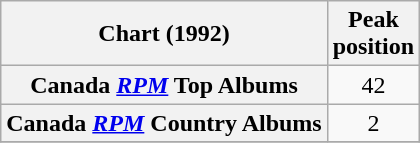<table class="wikitable sortable plainrowheaders" style="text-align:center">
<tr>
<th scope="col">Chart (1992)</th>
<th scope="col">Peak<br> position</th>
</tr>
<tr>
<th scope="row">Canada <em><a href='#'>RPM</a></em> Top Albums</th>
<td>42</td>
</tr>
<tr>
<th scope="row">Canada <em><a href='#'>RPM</a></em> Country Albums</th>
<td>2</td>
</tr>
<tr>
</tr>
</table>
